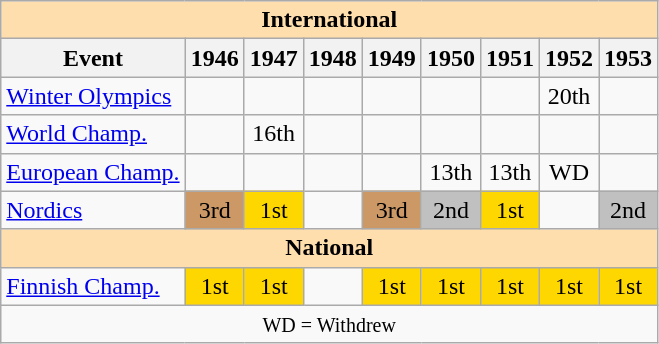<table class="wikitable" style="text-align:center">
<tr>
<th style="background-color: #ffdead; " colspan=9 align=center>International</th>
</tr>
<tr>
<th>Event</th>
<th>1946</th>
<th>1947</th>
<th>1948</th>
<th>1949</th>
<th>1950</th>
<th>1951</th>
<th>1952</th>
<th>1953</th>
</tr>
<tr>
<td align=left><a href='#'>Winter Olympics</a></td>
<td></td>
<td></td>
<td></td>
<td></td>
<td></td>
<td></td>
<td>20th</td>
<td></td>
</tr>
<tr>
<td align=left><a href='#'>World Champ.</a></td>
<td></td>
<td>16th</td>
<td></td>
<td></td>
<td></td>
<td></td>
<td></td>
<td></td>
</tr>
<tr>
<td align=left><a href='#'>European Champ.</a></td>
<td></td>
<td></td>
<td></td>
<td></td>
<td>13th</td>
<td>13th</td>
<td>WD</td>
<td></td>
</tr>
<tr>
<td align=left><a href='#'>Nordics</a></td>
<td bgcolor=cc9966>3rd</td>
<td bgcolor=gold>1st</td>
<td></td>
<td bgcolor=cc9966>3rd</td>
<td bgcolor=silver>2nd</td>
<td bgcolor=gold>1st</td>
<td></td>
<td bgcolor=silver>2nd</td>
</tr>
<tr>
<th style="background-color: #ffdead; " colspan=9 align=center>National</th>
</tr>
<tr>
<td align=left><a href='#'>Finnish Champ.</a></td>
<td bgcolor=gold>1st</td>
<td bgcolor=gold>1st</td>
<td></td>
<td bgcolor=gold>1st</td>
<td bgcolor=gold>1st</td>
<td bgcolor=gold>1st</td>
<td bgcolor=gold>1st</td>
<td bgcolor=gold>1st</td>
</tr>
<tr>
<td colspan=9 align=center><small> WD = Withdrew </small></td>
</tr>
</table>
